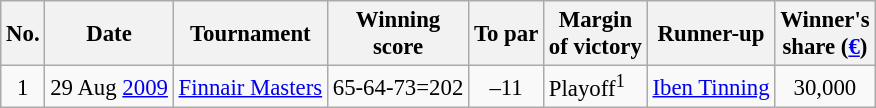<table class="wikitable" style="font-size:95%;">
<tr>
<th>No.</th>
<th>Date</th>
<th>Tournament</th>
<th>Winning<br>score</th>
<th>To par</th>
<th>Margin<br>of victory</th>
<th>Runner-up</th>
<th>Winner's<br>share (<a href='#'>€</a>)</th>
</tr>
<tr>
<td align=center>1</td>
<td align=right>29 Aug <a href='#'>2009</a></td>
<td><a href='#'>Finnair Masters</a></td>
<td align=right>65-64-73=202</td>
<td align=center>–11</td>
<td>Playoff<sup>1</sup></td>
<td> <a href='#'>Iben Tinning</a></td>
<td align=center>30,000</td>
</tr>
</table>
